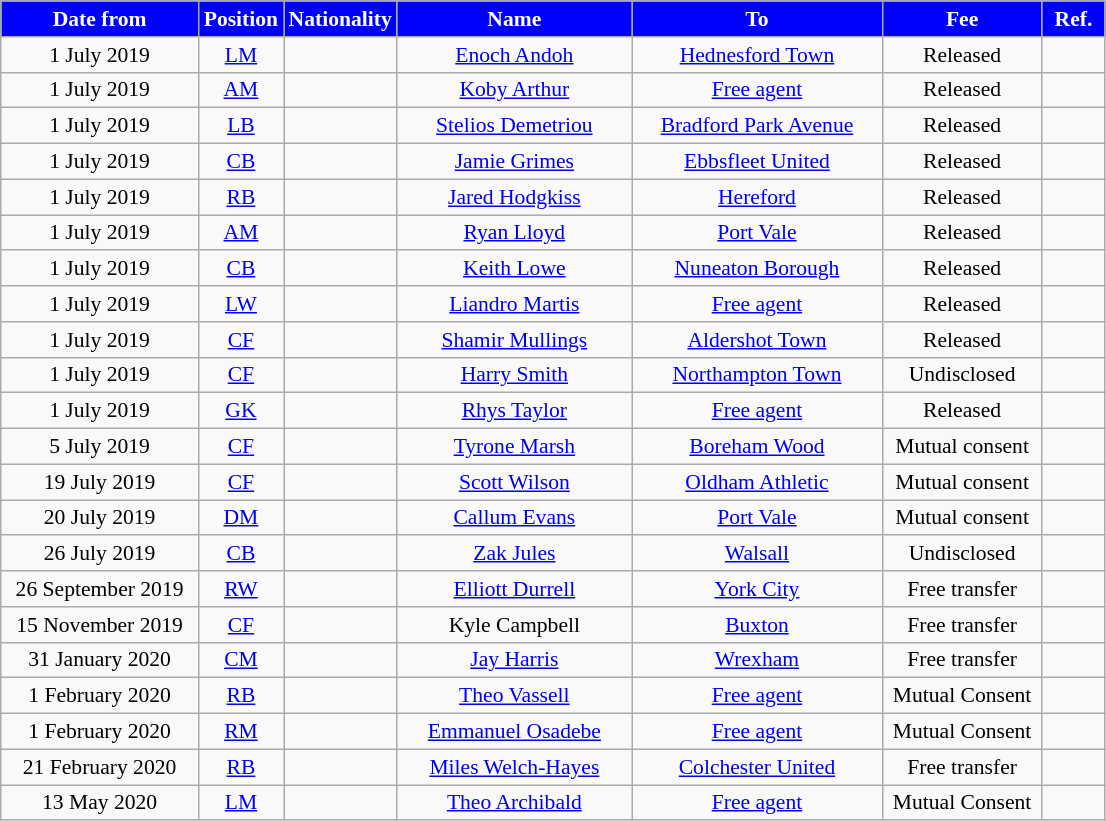<table class="wikitable"  style="text-align:center; font-size:90%; ">
<tr>
<th style="background:#0000FF; color:#FFFFFF; width:125px;">Date from</th>
<th style="background:#0000FF; color:#FFFFFF; width:50px;">Position</th>
<th style="background:#0000FF; color:#FFFFFF; width:50px;">Nationality</th>
<th style="background:#0000FF; color:#FFFFFF; width:150px;">Name</th>
<th style="background:#0000FF; color:#FFFFFF; width:160px;">To</th>
<th style="background:#0000FF; color:#FFFFFF; width:100px;">Fee</th>
<th style="background:#0000FF; color:#FFFFFF; width:35px;">Ref.</th>
</tr>
<tr>
<td>1 July 2019</td>
<td><a href='#'>LM</a></td>
<td></td>
<td><a href='#'>Enoch Andoh</a></td>
<td> <a href='#'>Hednesford Town</a></td>
<td>Released</td>
<td></td>
</tr>
<tr>
<td>1 July 2019</td>
<td><a href='#'>AM</a></td>
<td></td>
<td><a href='#'>Koby Arthur</a></td>
<td> <a href='#'>Free agent</a></td>
<td>Released</td>
<td></td>
</tr>
<tr>
<td>1 July 2019</td>
<td><a href='#'>LB</a></td>
<td></td>
<td><a href='#'>Stelios Demetriou</a></td>
<td> <a href='#'>Bradford Park Avenue</a></td>
<td>Released</td>
<td></td>
</tr>
<tr>
<td>1 July 2019</td>
<td><a href='#'>CB</a></td>
<td></td>
<td><a href='#'>Jamie Grimes</a></td>
<td> <a href='#'>Ebbsfleet United</a></td>
<td>Released</td>
<td></td>
</tr>
<tr>
<td>1 July 2019</td>
<td><a href='#'>RB</a></td>
<td></td>
<td><a href='#'>Jared Hodgkiss</a></td>
<td> <a href='#'>Hereford</a></td>
<td>Released</td>
<td></td>
</tr>
<tr>
<td>1 July 2019</td>
<td><a href='#'>AM</a></td>
<td></td>
<td><a href='#'>Ryan Lloyd</a></td>
<td> <a href='#'>Port Vale</a></td>
<td>Released</td>
<td></td>
</tr>
<tr>
<td>1 July 2019</td>
<td><a href='#'>CB</a></td>
<td></td>
<td><a href='#'>Keith Lowe</a></td>
<td> <a href='#'>Nuneaton Borough</a></td>
<td>Released</td>
<td></td>
</tr>
<tr>
<td>1 July 2019</td>
<td><a href='#'>LW</a></td>
<td></td>
<td><a href='#'>Liandro Martis</a></td>
<td> <a href='#'>Free agent</a></td>
<td>Released</td>
<td></td>
</tr>
<tr>
<td>1 July 2019</td>
<td><a href='#'>CF</a></td>
<td></td>
<td><a href='#'>Shamir Mullings</a></td>
<td> <a href='#'>Aldershot Town</a></td>
<td>Released</td>
<td></td>
</tr>
<tr>
<td>1 July 2019</td>
<td><a href='#'>CF</a></td>
<td></td>
<td><a href='#'>Harry Smith</a></td>
<td> <a href='#'>Northampton Town</a></td>
<td>Undisclosed</td>
<td></td>
</tr>
<tr>
<td>1 July 2019</td>
<td><a href='#'>GK</a></td>
<td></td>
<td><a href='#'>Rhys Taylor</a></td>
<td> <a href='#'>Free agent</a></td>
<td>Released</td>
<td></td>
</tr>
<tr>
<td>5 July 2019</td>
<td><a href='#'>CF</a></td>
<td></td>
<td><a href='#'>Tyrone Marsh</a></td>
<td> <a href='#'>Boreham Wood</a></td>
<td>Mutual consent</td>
<td></td>
</tr>
<tr>
<td>19 July 2019</td>
<td><a href='#'>CF</a></td>
<td></td>
<td><a href='#'>Scott Wilson</a></td>
<td> <a href='#'>Oldham Athletic</a></td>
<td>Mutual consent</td>
<td></td>
</tr>
<tr>
<td>20 July 2019</td>
<td><a href='#'>DM</a></td>
<td></td>
<td><a href='#'>Callum Evans</a></td>
<td> <a href='#'>Port Vale</a></td>
<td>Mutual consent</td>
<td></td>
</tr>
<tr>
<td>26 July 2019</td>
<td><a href='#'>CB</a></td>
<td></td>
<td><a href='#'>Zak Jules</a></td>
<td> <a href='#'>Walsall</a></td>
<td>Undisclosed</td>
<td></td>
</tr>
<tr>
<td>26 September 2019</td>
<td><a href='#'>RW</a></td>
<td></td>
<td><a href='#'>Elliott Durrell</a></td>
<td> <a href='#'>York City</a></td>
<td>Free transfer</td>
<td></td>
</tr>
<tr>
<td>15 November 2019</td>
<td><a href='#'>CF</a></td>
<td></td>
<td>Kyle Campbell</td>
<td> <a href='#'>Buxton</a></td>
<td>Free transfer</td>
<td></td>
</tr>
<tr>
<td>31 January 2020</td>
<td><a href='#'>CM</a></td>
<td></td>
<td><a href='#'>Jay Harris</a></td>
<td> <a href='#'>Wrexham</a></td>
<td>Free transfer</td>
<td></td>
</tr>
<tr>
<td>1 February 2020</td>
<td><a href='#'>RB</a></td>
<td></td>
<td><a href='#'>Theo Vassell</a></td>
<td> <a href='#'>Free agent</a></td>
<td>Mutual Consent</td>
<td></td>
</tr>
<tr>
<td>1 February 2020</td>
<td><a href='#'>RM</a></td>
<td></td>
<td><a href='#'>Emmanuel Osadebe</a></td>
<td> <a href='#'>Free agent</a></td>
<td>Mutual Consent</td>
<td></td>
</tr>
<tr>
<td>21 February 2020</td>
<td><a href='#'>RB</a></td>
<td></td>
<td><a href='#'>Miles Welch-Hayes</a></td>
<td> <a href='#'>Colchester United</a></td>
<td>Free transfer</td>
<td></td>
</tr>
<tr>
<td>13 May 2020</td>
<td><a href='#'>LM</a></td>
<td></td>
<td><a href='#'>Theo Archibald</a></td>
<td> <a href='#'>Free agent</a></td>
<td>Mutual Consent</td>
<td></td>
</tr>
</table>
